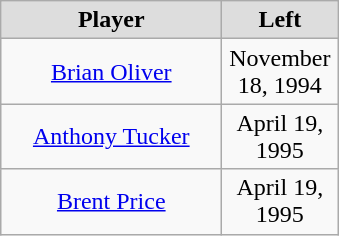<table class="wikitable" style="text-align: center">
<tr style="text-align:center; background:#ddd;">
<td style="width:140px"><strong>Player</strong></td>
<td style="width:70px"><strong>Left</strong></td>
</tr>
<tr style="height:40px">
<td><a href='#'>Brian Oliver</a></td>
<td>November 18, 1994</td>
</tr>
<tr style="height:40px">
<td><a href='#'>Anthony Tucker</a></td>
<td>April 19, 1995</td>
</tr>
<tr style="height:40px">
<td><a href='#'>Brent Price</a></td>
<td>April 19, 1995</td>
</tr>
</table>
